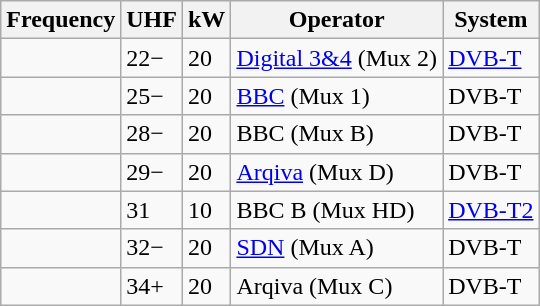<table class="wikitable sortable">
<tr>
<th>Frequency</th>
<th>UHF</th>
<th>kW</th>
<th>Operator</th>
<th>System</th>
</tr>
<tr>
<td></td>
<td>22−</td>
<td>20</td>
<td><a href='#'>Digital 3&4</a> (Mux 2)</td>
<td><a href='#'>DVB-T</a></td>
</tr>
<tr>
<td></td>
<td>25−</td>
<td>20</td>
<td><a href='#'>BBC</a> (Mux 1)</td>
<td>DVB-T</td>
</tr>
<tr>
<td></td>
<td>28−</td>
<td>20</td>
<td>BBC (Mux B)</td>
<td>DVB-T</td>
</tr>
<tr>
<td></td>
<td>29−</td>
<td>20</td>
<td><a href='#'>Arqiva</a> (Mux D)</td>
<td>DVB-T</td>
</tr>
<tr>
<td></td>
<td>31</td>
<td>10</td>
<td>BBC B (Mux HD)</td>
<td><a href='#'>DVB-T2</a></td>
</tr>
<tr>
<td></td>
<td>32−</td>
<td>20</td>
<td><a href='#'>SDN</a> (Mux A)</td>
<td>DVB-T</td>
</tr>
<tr>
<td></td>
<td>34+</td>
<td>20</td>
<td>Arqiva (Mux C)</td>
<td>DVB-T</td>
</tr>
</table>
